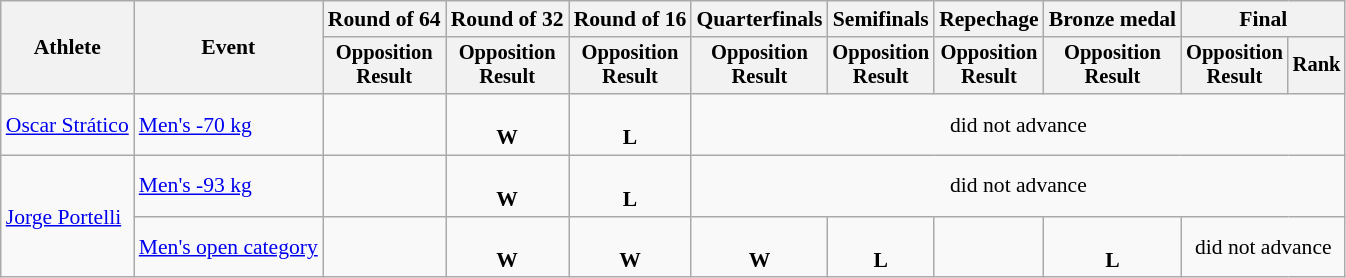<table class="wikitable" border="1" style="font-size:90%">
<tr>
<th rowspan="2">Athlete</th>
<th rowspan="2">Event</th>
<th>Round of 64</th>
<th>Round of 32</th>
<th>Round of 16</th>
<th>Quarterfinals</th>
<th>Semifinals</th>
<th>Repechage</th>
<th>Bronze medal</th>
<th colspan=2>Final</th>
</tr>
<tr style="font-size:95%">
<th>Opposition<br>Result</th>
<th>Opposition<br>Result</th>
<th>Opposition<br>Result</th>
<th>Opposition<br>Result</th>
<th>Opposition<br>Result</th>
<th>Opposition<br>Result</th>
<th>Opposition<br>Result</th>
<th>Opposition<br>Result</th>
<th>Rank</th>
</tr>
<tr align=center>
<td align=left><a href='#'>Oscar Strático</a></td>
<td align=left><a href='#'>Men's -70 kg</a></td>
<td></td>
<td> <br> <strong>W</strong></td>
<td> <br> <strong>L</strong></td>
<td colspan=6>did not advance</td>
</tr>
<tr align=center>
<td align=left rowspan=2><a href='#'>Jorge Portelli</a></td>
<td align=left><a href='#'>Men's -93 kg</a></td>
<td></td>
<td> <br> <strong>W</strong></td>
<td> <br> <strong>L</strong></td>
<td colspan=6>did not advance</td>
</tr>
<tr align=center>
<td align=left><a href='#'>Men's open category</a></td>
<td></td>
<td> <br> <strong>W</strong></td>
<td> <br> <strong>W</strong></td>
<td> <br> <strong>W</strong></td>
<td> <br> <strong>L</strong></td>
<td></td>
<td> <br> <strong>L</strong></td>
<td colspan=2>did not advance</td>
</tr>
</table>
